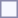<table style="border:1px solid #8888aa; background-color:#f7f8ff; padding:5px; font-size:95%; margin: 0px 12px 12px 0px;">
</table>
